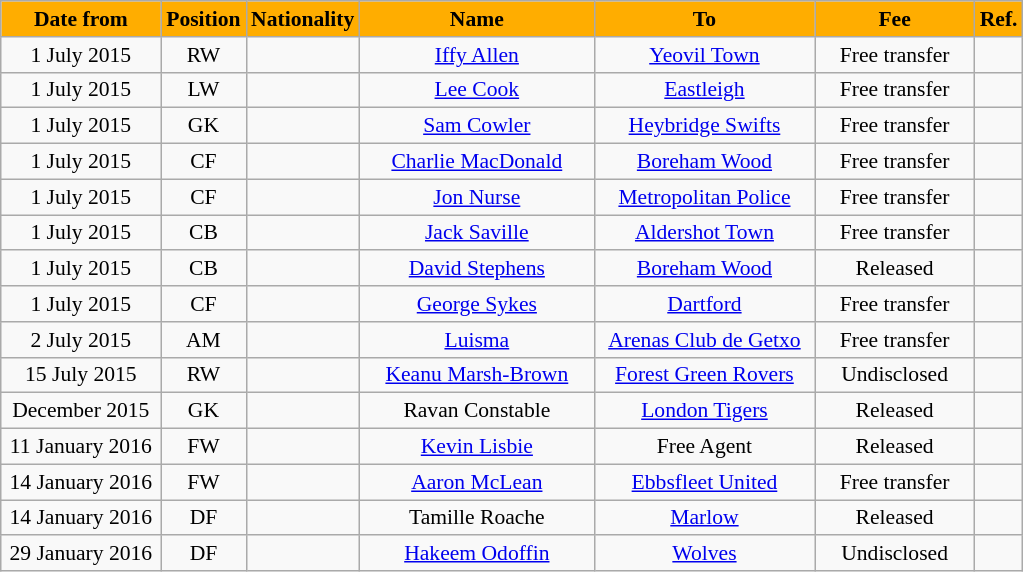<table class="wikitable"  style="text-align:center; font-size:90%; ">
<tr>
<th style="background:#FFAD00; color:black; width:100px;">Date from</th>
<th style="background:#FFAD00; color:black; width:50px;">Position</th>
<th style="background:#FFAD00; color:black; width:50px;">Nationality</th>
<th style="background:#FFAD00; color:black; width:150px;">Name</th>
<th style="background:#FFAD00; color:black; width:140px;">To</th>
<th style="background:#FFAD00; color:black; width:100px;">Fee</th>
<th style="background:#FFAD00; color:black; width:25px;">Ref.</th>
</tr>
<tr>
<td>1 July 2015</td>
<td>RW</td>
<td></td>
<td><a href='#'>Iffy Allen</a></td>
<td><a href='#'>Yeovil Town</a></td>
<td>Free transfer</td>
<td></td>
</tr>
<tr>
<td>1 July 2015</td>
<td>LW</td>
<td></td>
<td><a href='#'>Lee Cook</a></td>
<td><a href='#'>Eastleigh</a></td>
<td>Free transfer</td>
<td></td>
</tr>
<tr>
<td>1 July 2015</td>
<td>GK</td>
<td></td>
<td><a href='#'>Sam Cowler</a></td>
<td><a href='#'>Heybridge Swifts</a></td>
<td>Free transfer</td>
<td></td>
</tr>
<tr>
<td>1 July 2015</td>
<td>CF</td>
<td></td>
<td><a href='#'>Charlie MacDonald</a></td>
<td><a href='#'>Boreham Wood</a></td>
<td>Free transfer</td>
<td></td>
</tr>
<tr>
<td>1 July 2015</td>
<td>CF</td>
<td></td>
<td><a href='#'>Jon Nurse</a></td>
<td><a href='#'>Metropolitan Police</a></td>
<td>Free transfer</td>
<td></td>
</tr>
<tr>
<td>1 July 2015</td>
<td>CB</td>
<td></td>
<td><a href='#'>Jack Saville</a></td>
<td><a href='#'>Aldershot Town</a></td>
<td>Free transfer</td>
<td></td>
</tr>
<tr>
<td>1 July 2015</td>
<td>CB</td>
<td></td>
<td><a href='#'>David Stephens</a></td>
<td><a href='#'>Boreham Wood</a></td>
<td>Released</td>
<td></td>
</tr>
<tr>
<td>1 July 2015</td>
<td>CF</td>
<td></td>
<td><a href='#'>George Sykes</a></td>
<td><a href='#'>Dartford</a></td>
<td>Free transfer</td>
<td></td>
</tr>
<tr>
<td>2 July 2015</td>
<td>AM</td>
<td></td>
<td><a href='#'>Luisma</a></td>
<td><a href='#'>Arenas Club de Getxo</a></td>
<td>Free transfer</td>
<td></td>
</tr>
<tr>
<td>15 July 2015</td>
<td>RW</td>
<td></td>
<td><a href='#'>Keanu Marsh-Brown</a></td>
<td><a href='#'>Forest Green Rovers</a></td>
<td>Undisclosed</td>
<td></td>
</tr>
<tr>
<td>December 2015</td>
<td>GK</td>
<td></td>
<td>Ravan Constable</td>
<td><a href='#'>London Tigers</a></td>
<td>Released</td>
<td></td>
</tr>
<tr>
<td>11 January 2016</td>
<td>FW</td>
<td></td>
<td><a href='#'>Kevin Lisbie</a></td>
<td>Free Agent</td>
<td>Released</td>
<td></td>
</tr>
<tr>
<td>14 January 2016</td>
<td>FW</td>
<td></td>
<td><a href='#'>Aaron McLean</a></td>
<td><a href='#'>Ebbsfleet United</a></td>
<td>Free transfer</td>
<td></td>
</tr>
<tr>
<td>14 January 2016</td>
<td>DF</td>
<td></td>
<td>Tamille Roache</td>
<td><a href='#'>Marlow</a></td>
<td>Released</td>
<td></td>
</tr>
<tr>
<td>29 January 2016</td>
<td>DF</td>
<td></td>
<td><a href='#'>Hakeem Odoffin</a></td>
<td><a href='#'>Wolves</a></td>
<td>Undisclosed</td>
<td></td>
</tr>
</table>
